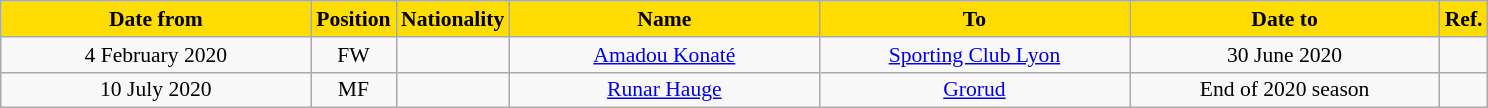<table class="wikitable" style="text-align:center; font-size:90%; ">
<tr>
<th style="background:#FFDD00; color:black; width:200px;">Date from</th>
<th style="background:#FFDD00; color:black; width:50px;">Position</th>
<th style="background:#FFDD00; color:black; width:50px;">Nationality</th>
<th style="background:#FFDD00; color:black; width:200px;">Name</th>
<th style="background:#FFDD00; color:black; width:200px;">To</th>
<th style="background:#FFDD00; color:black; width:200px;">Date to</th>
<th style="background:#FFDD00; color:black; width:25;">Ref.</th>
</tr>
<tr>
<td>4 February 2020</td>
<td>FW</td>
<td></td>
<td><a href='#'>Amadou Konaté</a></td>
<td><a href='#'>Sporting Club Lyon</a></td>
<td>30 June 2020</td>
<td></td>
</tr>
<tr>
<td>10 July 2020</td>
<td>MF</td>
<td></td>
<td><a href='#'>Runar Hauge</a></td>
<td><a href='#'>Grorud</a></td>
<td>End of 2020 season</td>
<td></td>
</tr>
</table>
